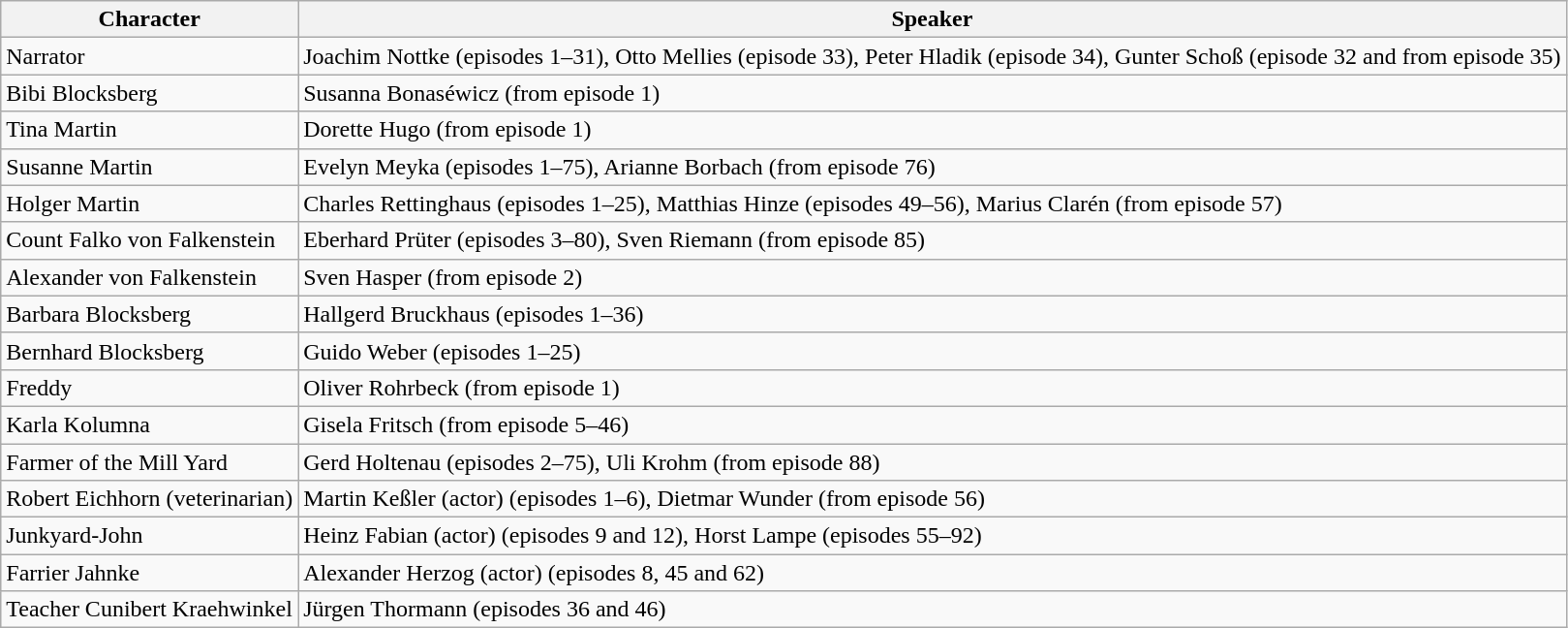<table class="wikitable">
<tr>
<th>Character</th>
<th>Speaker</th>
</tr>
<tr>
<td>Narrator</td>
<td>Joachim Nottke (episodes 1–31), Otto Mellies (episode 33), Peter Hladik (episode 34), Gunter Schoß (episode 32 and from episode 35)</td>
</tr>
<tr>
<td>Bibi Blocksberg</td>
<td>Susanna Bonaséwicz (from episode 1)</td>
</tr>
<tr>
<td>Tina Martin</td>
<td>Dorette Hugo (from episode 1)</td>
</tr>
<tr>
<td>Susanne Martin</td>
<td>Evelyn Meyka (episodes 1–75), Arianne Borbach (from episode 76)</td>
</tr>
<tr>
<td>Holger Martin</td>
<td>Charles Rettinghaus (episodes 1–25), Matthias Hinze (episodes 49–56), Marius Clarén (from episode 57)</td>
</tr>
<tr>
<td>Count Falko von Falkenstein</td>
<td>Eberhard Prüter (episodes 3–80), Sven Riemann (from episode 85)</td>
</tr>
<tr>
<td>Alexander von Falkenstein</td>
<td>Sven Hasper (from episode 2)</td>
</tr>
<tr>
<td>Barbara Blocksberg</td>
<td>Hallgerd Bruckhaus (episodes 1–36)</td>
</tr>
<tr>
<td>Bernhard Blocksberg</td>
<td>Guido Weber (episodes 1–25)</td>
</tr>
<tr>
<td>Freddy</td>
<td>Oliver Rohrbeck (from episode 1)</td>
</tr>
<tr>
<td>Karla Kolumna</td>
<td>Gisela Fritsch (from episode 5–46)</td>
</tr>
<tr>
<td>Farmer of the Mill Yard</td>
<td>Gerd Holtenau (episodes 2–75), Uli Krohm (from episode 88)</td>
</tr>
<tr>
<td>Robert Eichhorn (veterinarian)</td>
<td>Martin Keßler (actor) (episodes 1–6), Dietmar Wunder (from episode 56)</td>
</tr>
<tr>
<td>Junkyard-John</td>
<td>Heinz Fabian (actor) (episodes 9 and 12), Horst Lampe (episodes 55–92)</td>
</tr>
<tr>
<td>Farrier Jahnke</td>
<td>Alexander Herzog (actor) (episodes 8, 45 and 62)</td>
</tr>
<tr>
<td>Teacher Cunibert Kraehwinkel</td>
<td>Jürgen Thormann (episodes 36 and 46)</td>
</tr>
</table>
